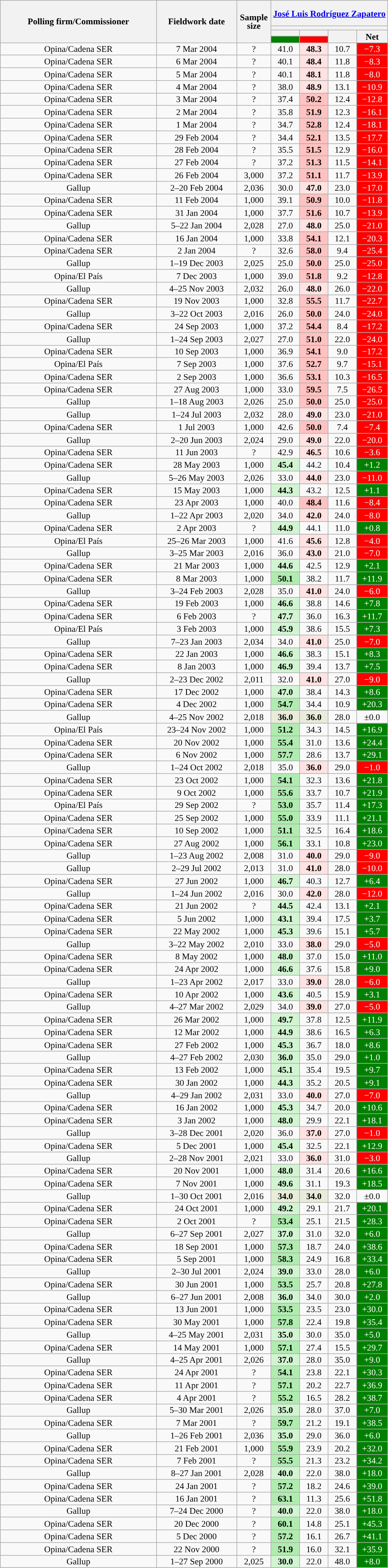<table class="wikitable collapsible collapsed" style="text-align:center; font-size:90%; line-height:14px;">
<tr style="height:42px;">
<th style="width:250px;" rowspan="4">Polling firm/Commissioner</th>
<th style="width:125px;" rowspan="4">Fieldwork date</th>
<th style="width:50px;" rowspan="4">Sample size</th>
<th style="width:185px;" colspan="4"><a href='#'>José Luis Rodríguez Zapatero</a><br></th>
</tr>
<tr>
<th colspan="4" style="background:"></th>
</tr>
<tr>
<th style="width:30px;"></th>
<th style="width:30px;"></th>
<th style="width:30px;" rowspan="2"></th>
<th style="width:30px;" rowspan="2">Net</th>
</tr>
<tr>
<th style="color:inherit;background:#008000;"></th>
<th style="color:inherit;background:#FF0000;"></th>
</tr>
<tr>
<td>Opina/Cadena SER</td>
<td>7 Mar 2004</td>
<td>?</td>
<td>41.0</td>
<td style="background:#FFE2E1;"><strong>48.3</strong></td>
<td>10.7</td>
<td style="background:#FF0000; color:white;">−7.3</td>
</tr>
<tr>
<td>Opina/Cadena SER</td>
<td>6 Mar 2004</td>
<td>?</td>
<td>40.1</td>
<td style="background:#FFE2E1;"><strong>48.4</strong></td>
<td>11.8</td>
<td style="background:#FF0000; color:white;">−8.3</td>
</tr>
<tr>
<td>Opina/Cadena SER</td>
<td>5 Mar 2004</td>
<td>?</td>
<td>40.1</td>
<td style="background:#FFE2E1;"><strong>48.1</strong></td>
<td>11.8</td>
<td style="background:#FF0000; color:white;">−8.0</td>
</tr>
<tr>
<td>Opina/Cadena SER</td>
<td>4 Mar 2004</td>
<td>?</td>
<td>38.0</td>
<td style="background:#FFE2E1;"><strong>48.9</strong></td>
<td>13.1</td>
<td style="background:#FF0000; color:white;">−10.9</td>
</tr>
<tr>
<td>Opina/Cadena SER</td>
<td>3 Mar 2004</td>
<td>?</td>
<td>37.4</td>
<td style="background:#FFC2C1;"><strong>50.2</strong></td>
<td>12.4</td>
<td style="background:#FF0000; color:white;">−12.8</td>
</tr>
<tr>
<td>Opina/Cadena SER</td>
<td>2 Mar 2004</td>
<td>?</td>
<td>35.8</td>
<td style="background:#FFC2C1;"><strong>51.9</strong></td>
<td>12.3</td>
<td style="background:#FF0000; color:white;">−16.1</td>
</tr>
<tr>
<td>Opina/Cadena SER</td>
<td>1 Mar 2004</td>
<td>?</td>
<td>34.7</td>
<td style="background:#FFC2C1;"><strong>52.8</strong></td>
<td>12.4</td>
<td style="background:#FF0000; color:white;">−18.1</td>
</tr>
<tr>
<td>Opina/Cadena SER</td>
<td>29 Feb 2004</td>
<td>?</td>
<td>34.4</td>
<td style="background:#FFC2C1;"><strong>52.1</strong></td>
<td>13.5</td>
<td style="background:#FF0000; color:white;">−17.7</td>
</tr>
<tr>
<td>Opina/Cadena SER</td>
<td>28 Feb 2004</td>
<td>?</td>
<td>35.5</td>
<td style="background:#FFC2C1;"><strong>51.5</strong></td>
<td>12.9</td>
<td style="background:#FF0000; color:white;">−16.0</td>
</tr>
<tr>
<td>Opina/Cadena SER</td>
<td>27 Feb 2004</td>
<td>?</td>
<td>37.2</td>
<td style="background:#FFC2C1;"><strong>51.3</strong></td>
<td>11.5</td>
<td style="background:#FF0000; color:white;">−14.1</td>
</tr>
<tr>
<td>Opina/Cadena SER</td>
<td>26 Feb 2004</td>
<td>3,000</td>
<td>37.2</td>
<td style="background:#FFC2C1;"><strong>51.1</strong></td>
<td>11.7</td>
<td style="background:#FF0000; color:white;">−13.9</td>
</tr>
<tr>
<td>Gallup</td>
<td>2–20 Feb 2004</td>
<td>2,036</td>
<td>30.0</td>
<td style="background:#FFE2E1;"><strong>47.0</strong></td>
<td>23.0</td>
<td style="background:#FF0000; color:white;">−17.0</td>
</tr>
<tr>
<td>Opina/Cadena SER</td>
<td>11 Feb 2004</td>
<td>1,000</td>
<td>39.1</td>
<td style="background:#FFC2C1;"><strong>50.9</strong></td>
<td>10.0</td>
<td style="background:#FF0000; color:white;">−11.8</td>
</tr>
<tr>
<td>Opina/Cadena SER</td>
<td>31 Jan 2004</td>
<td>1,000</td>
<td>37.7</td>
<td style="background:#FFC2C1;"><strong>51.6</strong></td>
<td>10.7</td>
<td style="background:#FF0000; color:white;">−13.9</td>
</tr>
<tr>
<td>Gallup</td>
<td>5–22 Jan 2004</td>
<td>2,028</td>
<td>27.0</td>
<td style="background:#FFE2E1;"><strong>48.0</strong></td>
<td>25.0</td>
<td style="background:#FF0000; color:white;">−21.0</td>
</tr>
<tr>
<td>Opina/Cadena SER</td>
<td>16 Jan 2004</td>
<td>1,000</td>
<td>33.8</td>
<td style="background:#FFC2C1;"><strong>54.1</strong></td>
<td>12.1</td>
<td style="background:#FF0000; color:white;">−20.3</td>
</tr>
<tr>
<td>Opina/Cadena SER</td>
<td>2 Jan 2004</td>
<td>?</td>
<td>32.6</td>
<td style="background:#FFC2C1;"><strong>58.0</strong></td>
<td>9.4</td>
<td style="background:#FF0000; color:white;">−25.4</td>
</tr>
<tr>
<td>Gallup</td>
<td>1–19 Dec 2003</td>
<td>2,025</td>
<td>25.0</td>
<td style="background:#FFC2C1;"><strong>50.0</strong></td>
<td>25.0</td>
<td style="background:#FF0000; color:white;">−25.0</td>
</tr>
<tr>
<td>Opina/El País</td>
<td>7 Dec 2003</td>
<td>1,000</td>
<td>39.0</td>
<td style="background:#FFC2C1;"><strong>51.8</strong></td>
<td>9.2</td>
<td style="background:#FF0000; color:white;">−12.8</td>
</tr>
<tr>
<td>Gallup</td>
<td>4–25 Nov 2003</td>
<td>2,032</td>
<td>26.0</td>
<td style="background:#FFE2E1;"><strong>48.0</strong></td>
<td>26.0</td>
<td style="background:#FF0000; color:white;">−22.0</td>
</tr>
<tr>
<td>Opina/Cadena SER</td>
<td>19 Nov 2003</td>
<td>1,000</td>
<td>32.8</td>
<td style="background:#FFC2C1;"><strong>55.5</strong></td>
<td>11.7</td>
<td style="background:#FF0000; color:white;">−22.7</td>
</tr>
<tr>
<td>Gallup</td>
<td>3–22 Oct 2003</td>
<td>2,016</td>
<td>26.0</td>
<td style="background:#FFC2C1;"><strong>50.0</strong></td>
<td>24.0</td>
<td style="background:#FF0000; color:white;">−24.0</td>
</tr>
<tr>
<td>Opina/Cadena SER</td>
<td>24 Sep 2003</td>
<td>1,000</td>
<td>37.2</td>
<td style="background:#FFC2C1;"><strong>54.4</strong></td>
<td>8.4</td>
<td style="background:#FF0000; color:white;">−17.2</td>
</tr>
<tr>
<td>Gallup</td>
<td>1–24 Sep 2003</td>
<td>2,027</td>
<td>27.0</td>
<td style="background:#FFC2C1;"><strong>51.0</strong></td>
<td>22.0</td>
<td style="background:#FF0000; color:white;">−24.0</td>
</tr>
<tr>
<td>Opina/Cadena SER</td>
<td>10 Sep 2003</td>
<td>1,000</td>
<td>36.9</td>
<td style="background:#FFC2C1;"><strong>54.1</strong></td>
<td>9.0</td>
<td style="background:#FF0000; color:white;">−17.2</td>
</tr>
<tr>
<td>Opina/El País</td>
<td>7 Sep 2003</td>
<td>1,000</td>
<td>37.6</td>
<td style="background:#FFC2C1;"><strong>52.7</strong></td>
<td>9.7</td>
<td style="background:#FF0000; color:white;">−15.1</td>
</tr>
<tr>
<td>Opina/Cadena SER</td>
<td>2 Sep 2003</td>
<td>1,000</td>
<td>36.6</td>
<td style="background:#FFC2C1;"><strong>53.1</strong></td>
<td>10.3</td>
<td style="background:#FF0000; color:white;">−16.5</td>
</tr>
<tr>
<td>Opina/Cadena SER</td>
<td>27 Aug 2003</td>
<td>1,000</td>
<td>33.0</td>
<td style="background:#FFC2C1;"><strong>59.5</strong></td>
<td>7.5</td>
<td style="background:#FF0000; color:white;">−26.5</td>
</tr>
<tr>
<td>Gallup</td>
<td>1–18 Aug 2003</td>
<td>2,026</td>
<td>25.0</td>
<td style="background:#FFC2C1;"><strong>50.0</strong></td>
<td>25.0</td>
<td style="background:#FF0000; color:white;">−25.0</td>
</tr>
<tr>
<td>Gallup</td>
<td>1–24 Jul 2003</td>
<td>2,032</td>
<td>28.0</td>
<td style="background:#FFE2E1;"><strong>49.0</strong></td>
<td>23.0</td>
<td style="background:#FF0000; color:white;">−21.0</td>
</tr>
<tr>
<td>Opina/Cadena SER</td>
<td>1 Jul 2003</td>
<td>1,000</td>
<td>42.6</td>
<td style="background:#FFC2C1;"><strong>50.0</strong></td>
<td>7.4</td>
<td style="background:#FF0000; color:white;">−7.4</td>
</tr>
<tr>
<td>Gallup</td>
<td>2–20 Jun 2003</td>
<td>2,024</td>
<td>29.0</td>
<td style="background:#FFE2E1;"><strong>49.0</strong></td>
<td>22.0</td>
<td style="background:#FF0000; color:white;">−20.0</td>
</tr>
<tr>
<td>Opina/Cadena SER</td>
<td>11 Jun 2003</td>
<td>?</td>
<td>42.9</td>
<td style="background:#FFE2E1;"><strong>46.5</strong></td>
<td>10.6</td>
<td style="background:#FF0000; color:white;">−3.6</td>
</tr>
<tr>
<td>Opina/Cadena SER</td>
<td>28 May 2003</td>
<td>1,000</td>
<td style="background:#D1F5D1;"><strong>45.4</strong></td>
<td>44.2</td>
<td>10.4</td>
<td style="background:#008000; color:white;">+1.2</td>
</tr>
<tr>
<td>Gallup</td>
<td>5–26 May 2003</td>
<td>2,026</td>
<td>33.0</td>
<td style="background:#FFE2E1;"><strong>44.0</strong></td>
<td>23.0</td>
<td style="background:#FF0000; color:white;">−11.0</td>
</tr>
<tr>
<td>Opina/Cadena SER</td>
<td>15 May 2003</td>
<td>1,000</td>
<td style="background:#D1F5D1;"><strong>44.3</strong></td>
<td>43.2</td>
<td>12.5</td>
<td style="background:#008000; color:white;">+1.1</td>
</tr>
<tr>
<td>Opina/Cadena SER</td>
<td>23 Apr 2003</td>
<td>1,000</td>
<td>40.0</td>
<td style="background:#FFC2C1;"><strong>48.4</strong></td>
<td>11.6</td>
<td style="background:#FF0000; color:white;">−8.4</td>
</tr>
<tr>
<td>Gallup</td>
<td>1–22 Apr 2003</td>
<td>2,020</td>
<td>34.0</td>
<td style="background:#FFE2E1;"><strong>42.0</strong></td>
<td>24.0</td>
<td style="background:#FF0000; color:white;">−8.0</td>
</tr>
<tr>
<td>Opina/Cadena SER</td>
<td>2 Apr 2003</td>
<td>?</td>
<td style="background:#D1F5D1;"><strong>44.9</strong></td>
<td>44.1</td>
<td>11.0</td>
<td style="background:#008000; color:white;">+0.8</td>
</tr>
<tr>
<td>Opina/El País</td>
<td>25–26 Mar 2003</td>
<td>1,000</td>
<td>41.6</td>
<td style="background:#FFE2E1;"><strong>45.6</strong></td>
<td>12.8</td>
<td style="background:#FF0000; color:white;">−4.0</td>
</tr>
<tr>
<td>Gallup</td>
<td>3–25 Mar 2003</td>
<td>2,016</td>
<td>36.0</td>
<td style="background:#FFE2E1;"><strong>43.0</strong></td>
<td>21.0</td>
<td style="background:#FF0000; color:white;">−7.0</td>
</tr>
<tr>
<td>Opina/Cadena SER</td>
<td>21 Mar 2003</td>
<td>1,000</td>
<td style="background:#D1F5D1;"><strong>44.6</strong></td>
<td>42.5</td>
<td>12.9</td>
<td style="background:#008000; color:white;">+2.1</td>
</tr>
<tr>
<td>Opina/Cadena SER</td>
<td>8 Mar 2003</td>
<td>1,000</td>
<td style="background:#B0ECB0;"><strong>50.1</strong></td>
<td>38.2</td>
<td>11.7</td>
<td style="background:#008000; color:white;">+11.9</td>
</tr>
<tr>
<td>Gallup</td>
<td>3–24 Feb 2003</td>
<td>2,028</td>
<td>35.0</td>
<td style="background:#FFE2E1;"><strong>41.0</strong></td>
<td>24.0</td>
<td style="background:#FF0000; color:white;">−6.0</td>
</tr>
<tr>
<td>Opina/Cadena SER</td>
<td>19 Feb 2003</td>
<td>1,000</td>
<td style="background:#D1F5D1;"><strong>46.6</strong></td>
<td>38.8</td>
<td>14.6</td>
<td style="background:#008000; color:white;">+7.8</td>
</tr>
<tr>
<td>Opina/Cadena SER</td>
<td>6 Feb 2003</td>
<td>?</td>
<td style="background:#D1F5D1;"><strong>47.7</strong></td>
<td>36.0</td>
<td>16.3</td>
<td style="background:#008000; color:white;">+11.7</td>
</tr>
<tr>
<td>Opina/El País</td>
<td>3 Feb 2003</td>
<td>1,000</td>
<td style="background:#D1F5D1;"><strong>45.9</strong></td>
<td>38.6</td>
<td>15.5</td>
<td style="background:#008000; color:white;">+7.3</td>
</tr>
<tr>
<td>Gallup</td>
<td>7–23 Jan 2003</td>
<td>2,034</td>
<td>34.0</td>
<td style="background:#FFE2E1;"><strong>41.0</strong></td>
<td>25.0</td>
<td style="background:#FF0000; color:white;">−7.0</td>
</tr>
<tr>
<td>Opina/Cadena SER</td>
<td>22 Jan 2003</td>
<td>1,000</td>
<td style="background:#D1F5D1;"><strong>46.6</strong></td>
<td>38.3</td>
<td>15.1</td>
<td style="background:#008000; color:white;">+8.3</td>
</tr>
<tr>
<td>Opina/Cadena SER</td>
<td>8 Jan 2003</td>
<td>1,000</td>
<td style="background:#D1F5D1;"><strong>46.9</strong></td>
<td>39.4</td>
<td>13.7</td>
<td style="background:#008000; color:white;">+7.5</td>
</tr>
<tr>
<td>Gallup</td>
<td>2–23 Dec 2002</td>
<td>2,011</td>
<td>32.0</td>
<td style="background:#FFE2E1;"><strong>41.0</strong></td>
<td>27.0</td>
<td style="background:#FF0000; color:white;">−9.0</td>
</tr>
<tr>
<td>Opina/Cadena SER</td>
<td>17 Dec 2002</td>
<td>1,000</td>
<td style="background:#D1F5D1;"><strong>47.0</strong></td>
<td>38.4</td>
<td>14.3</td>
<td style="background:#008000; color:white;">+8.6</td>
</tr>
<tr>
<td>Opina/Cadena SER</td>
<td>4 Dec 2002</td>
<td>1,000</td>
<td style="background:#B0ECB0;"><strong>54.7</strong></td>
<td>34.4</td>
<td>10.9</td>
<td style="background:#008000; color:white;">+20.3</td>
</tr>
<tr>
<td>Gallup</td>
<td>4–25 Nov 2002</td>
<td>2,018</td>
<td style="background:#E8ECD9;"><strong>36.0</strong></td>
<td style="background:#E8ECD9;"><strong>36.0</strong></td>
<td>28.0</td>
<td>±0.0</td>
</tr>
<tr>
<td>Opina/El País</td>
<td>23–24 Nov 2002</td>
<td>1,000</td>
<td style="background:#B0ECB0;"><strong>51.2</strong></td>
<td>34.3</td>
<td>14.5</td>
<td style="background:#008000; color:white;">+16.9</td>
</tr>
<tr>
<td>Opina/Cadena SER</td>
<td>20 Nov 2002</td>
<td>1,000</td>
<td style="background:#B0ECB0;"><strong>55.4</strong></td>
<td>31.0</td>
<td>13.6</td>
<td style="background:#008000; color:white;">+24.4</td>
</tr>
<tr>
<td>Opina/Cadena SER</td>
<td>6 Nov 2002</td>
<td>1,000</td>
<td style="background:#B0ECB0;"><strong>57.7</strong></td>
<td>28.6</td>
<td>13.7</td>
<td style="background:#008000; color:white;">+29.1</td>
</tr>
<tr>
<td>Gallup</td>
<td>1–24 Oct 2002</td>
<td>2,018</td>
<td>35.0</td>
<td style="background:#FFE2E1;"><strong>36.0</strong></td>
<td>29.0</td>
<td style="background:#FF0000; color:white;">−1.0</td>
</tr>
<tr>
<td>Opina/Cadena SER</td>
<td>23 Oct 2002</td>
<td>1,000</td>
<td style="background:#B0ECB0;"><strong>54.1</strong></td>
<td>32.3</td>
<td>13.6</td>
<td style="background:#008000; color:white;">+21.8</td>
</tr>
<tr>
<td>Opina/Cadena SER</td>
<td>9 Oct 2002</td>
<td>1,000</td>
<td style="background:#B0ECB0;"><strong>55.6</strong></td>
<td>33.7</td>
<td>10.7</td>
<td style="background:#008000; color:white;">+21.9</td>
</tr>
<tr>
<td>Opina/El País</td>
<td>29 Sep 2002</td>
<td>?</td>
<td style="background:#B0ECB0;"><strong>53.0</strong></td>
<td>35.7</td>
<td>11.4</td>
<td style="background:#008000; color:white;">+17.3</td>
</tr>
<tr>
<td>Opina/Cadena SER</td>
<td>25 Sep 2002</td>
<td>1,000</td>
<td style="background:#B0ECB0;"><strong>55.0</strong></td>
<td>33.9</td>
<td>11.1</td>
<td style="background:#008000; color:white;">+21.1</td>
</tr>
<tr>
<td>Opina/Cadena SER</td>
<td>10 Sep 2002</td>
<td>1,000</td>
<td style="background:#B0ECB0;"><strong>51.1</strong></td>
<td>32.5</td>
<td>16.4</td>
<td style="background:#008000; color:white;">+18.6</td>
</tr>
<tr>
<td>Opina/Cadena SER</td>
<td>27 Aug 2002</td>
<td>1,000</td>
<td style="background:#B0ECB0;"><strong>56.1</strong></td>
<td>33.1</td>
<td>10.8</td>
<td style="background:#008000; color:white;">+23.0</td>
</tr>
<tr>
<td>Gallup</td>
<td>1–23 Aug 2002</td>
<td>2,008</td>
<td>31.0</td>
<td style="background:#FFE2E1;"><strong>40.0</strong></td>
<td>29.0</td>
<td style="background:#FF0000; color:white;">−9.0</td>
</tr>
<tr>
<td>Gallup</td>
<td>2–29 Jul 2002</td>
<td>2,013</td>
<td>31.0</td>
<td style="background:#FFE2E1;"><strong>41.0</strong></td>
<td>28.0</td>
<td style="background:#FF0000; color:white;">−10.0</td>
</tr>
<tr>
<td>Opina/Cadena SER</td>
<td>27 Jun 2002</td>
<td>1,000</td>
<td style="background:#D1F5D1;"><strong>46.7</strong></td>
<td>40.3</td>
<td>12.7</td>
<td style="background:#008000; color:white;">+6.4</td>
</tr>
<tr>
<td>Gallup</td>
<td>1–24 Jun 2002</td>
<td>2,016</td>
<td>30.0</td>
<td style="background:#FFE2E1;"><strong>42.0</strong></td>
<td>28.0</td>
<td style="background:#FF0000; color:white;">−12.0</td>
</tr>
<tr>
<td>Opina/Cadena SER</td>
<td>21 Jun 2002</td>
<td>?</td>
<td style="background:#D1F5D1;"><strong>44.5</strong></td>
<td>42.4</td>
<td>13.1</td>
<td style="background:#008000; color:white;">+2.1</td>
</tr>
<tr>
<td>Opina/Cadena SER</td>
<td>5 Jun 2002</td>
<td>1,000</td>
<td style="background:#D1F5D1;"><strong>43.1</strong></td>
<td>39.4</td>
<td>17.5</td>
<td style="background:#008000; color:white;">+3.7</td>
</tr>
<tr>
<td>Opina/Cadena SER</td>
<td>22 May 2002</td>
<td>1,000</td>
<td style="background:#D1F5D1;"><strong>45.3</strong></td>
<td>39.6</td>
<td>15.1</td>
<td style="background:#008000; color:white;">+5.7</td>
</tr>
<tr>
<td>Gallup</td>
<td>3–22 May 2002</td>
<td>2,010</td>
<td>33.0</td>
<td style="background:#FFE2E1;"><strong>38.0</strong></td>
<td>29.0</td>
<td style="background:#FF0000; color:white;">−5.0</td>
</tr>
<tr>
<td>Opina/Cadena SER</td>
<td>8 May 2002</td>
<td>1,000</td>
<td style="background:#D1F5D1;"><strong>48.0</strong></td>
<td>37.0</td>
<td>15.0</td>
<td style="background:#008000; color:white;">+11.0</td>
</tr>
<tr>
<td>Opina/Cadena SER</td>
<td>24 Apr 2002</td>
<td>1,000</td>
<td style="background:#D1F5D1;"><strong>46.6</strong></td>
<td>37.6</td>
<td>15.8</td>
<td style="background:#008000; color:white;">+9.0</td>
</tr>
<tr>
<td>Gallup</td>
<td>1–23 Apr 2002</td>
<td>2,017</td>
<td>33.0</td>
<td style="background:#FFE2E1;"><strong>39.0</strong></td>
<td>28.0</td>
<td style="background:#FF0000; color:white;">−6.0</td>
</tr>
<tr>
<td>Opina/Cadena SER</td>
<td>10 Apr 2002</td>
<td>1,000</td>
<td style="background:#D1F5D1;"><strong>43.6</strong></td>
<td>40.5</td>
<td>15.9</td>
<td style="background:#008000; color:white;">+3.1</td>
</tr>
<tr>
<td>Gallup</td>
<td>4–27 Mar 2002</td>
<td>2,029</td>
<td>34.0</td>
<td style="background:#FFE2E1;"><strong>39.0</strong></td>
<td>27.0</td>
<td style="background:#FF0000; color:white;">−5.0</td>
</tr>
<tr>
<td>Opina/Cadena SER</td>
<td>26 Mar 2002</td>
<td>1,000</td>
<td style="background:#D1F5D1;"><strong>49.7</strong></td>
<td>37.8</td>
<td>12.5</td>
<td style="background:#008000; color:white;">+11.9</td>
</tr>
<tr>
<td>Opina/Cadena SER</td>
<td>12 Mar 2002</td>
<td>1,000</td>
<td style="background:#D1F5D1;"><strong>44.9</strong></td>
<td>38.6</td>
<td>16.5</td>
<td style="background:#008000; color:white;">+6.3</td>
</tr>
<tr>
<td>Opina/Cadena SER</td>
<td>27 Feb 2002</td>
<td>1,000</td>
<td style="background:#D1F5D1;"><strong>45.3</strong></td>
<td>36.7</td>
<td>18.0</td>
<td style="background:#008000; color:white;">+8.6</td>
</tr>
<tr>
<td>Gallup</td>
<td>4–27 Feb 2002</td>
<td>2,030</td>
<td style="background:#D1F5D1;"><strong>36.0</strong></td>
<td>35.0</td>
<td>29.0</td>
<td style="background:#008000; color:white;">+1.0</td>
</tr>
<tr>
<td>Opina/Cadena SER</td>
<td>13 Feb 2002</td>
<td>1,000</td>
<td style="background:#D1F5D1;"><strong>45.1</strong></td>
<td>35.4</td>
<td>19.5</td>
<td style="background:#008000; color:white;">+9.7</td>
</tr>
<tr>
<td>Opina/Cadena SER</td>
<td>30 Jan 2002</td>
<td>1,000</td>
<td style="background:#D1F5D1;"><strong>44.3</strong></td>
<td>35.2</td>
<td>20.5</td>
<td style="background:#008000; color:white;">+9.1</td>
</tr>
<tr>
<td>Gallup</td>
<td>4–29 Jan 2002</td>
<td>2,031</td>
<td>33.0</td>
<td style="background:#FFE2E1;"><strong>40.0</strong></td>
<td>27.0</td>
<td style="background:#FF0000; color:white;">−7.0</td>
</tr>
<tr>
<td>Opina/Cadena SER</td>
<td>16 Jan 2002</td>
<td>1,000</td>
<td style="background:#D1F5D1;"><strong>45.3</strong></td>
<td>34.7</td>
<td>20.0</td>
<td style="background:#008000; color:white;">+10.6</td>
</tr>
<tr>
<td>Opina/Cadena SER</td>
<td>3 Jan 2002</td>
<td>1,000</td>
<td style="background:#D1F5D1;"><strong>48.0</strong></td>
<td>29.9</td>
<td>22.1</td>
<td style="background:#008000; color:white;">+18.1</td>
</tr>
<tr>
<td>Gallup</td>
<td>3–28 Dec 2001</td>
<td>2,020</td>
<td>36.0</td>
<td style="background:#FFE2E1;"><strong>37.0</strong></td>
<td>27.0</td>
<td style="background:#FF0000; color:white;">−1.0</td>
</tr>
<tr>
<td>Opina/Cadena SER</td>
<td>5 Dec 2001</td>
<td>1,000</td>
<td style="background:#D1F5D1;"><strong>45.4</strong></td>
<td>32.5</td>
<td>22.1</td>
<td style="background:#008000; color:white;">+12.9</td>
</tr>
<tr>
<td>Gallup</td>
<td>2–28 Nov 2001</td>
<td>2,021</td>
<td>33.0</td>
<td style="background:#FFE2E1;"><strong>36.0</strong></td>
<td>31.0</td>
<td style="background:#FF0000; color:white;">−3.0</td>
</tr>
<tr>
<td>Opina/Cadena SER</td>
<td>20 Nov 2001</td>
<td>1,000</td>
<td style="background:#D1F5D1;"><strong>48.0</strong></td>
<td>31.4</td>
<td>20.6</td>
<td style="background:#008000; color:white;">+16.6</td>
</tr>
<tr>
<td>Opina/Cadena SER</td>
<td>7 Nov 2001</td>
<td>1,000</td>
<td style="background:#D1F5D1;"><strong>49.6</strong></td>
<td>31.1</td>
<td>19.3</td>
<td style="background:#008000; color:white;">+18.5</td>
</tr>
<tr>
<td>Gallup</td>
<td>1–30 Oct 2001</td>
<td>2,016</td>
<td style="background:#E8ECD9;"><strong>34.0</strong></td>
<td style="background:#E8ECD9;"><strong>34.0</strong></td>
<td>32.0</td>
<td>±0.0</td>
</tr>
<tr>
<td>Opina/Cadena SER</td>
<td>24 Oct 2001</td>
<td>1,000</td>
<td style="background:#D1F5D1;"><strong>49.2</strong></td>
<td>29.1</td>
<td>21.7</td>
<td style="background:#008000; color:white;">+20.1</td>
</tr>
<tr>
<td>Opina/Cadena SER</td>
<td>2 Oct 2001</td>
<td>?</td>
<td style="background:#B0ECB0;"><strong>53.4</strong></td>
<td>25.1</td>
<td>21.5</td>
<td style="background:#008000; color:white;">+28.3</td>
</tr>
<tr>
<td>Gallup</td>
<td>6–27 Sep 2001</td>
<td>2,027</td>
<td style="background:#D1F5D1;"><strong>37.0</strong></td>
<td>31.0</td>
<td>32.0</td>
<td style="background:#008000; color:white;">+6.0</td>
</tr>
<tr>
<td>Opina/Cadena SER</td>
<td>18 Sep 2001</td>
<td>1,000</td>
<td style="background:#B0ECB0;"><strong>57.3</strong></td>
<td>18.7</td>
<td>24.0</td>
<td style="background:#008000; color:white;">+38.6</td>
</tr>
<tr>
<td>Opina/Cadena SER</td>
<td>5 Sep 2001</td>
<td>1,000</td>
<td style="background:#B0ECB0;"><strong>58.3</strong></td>
<td>24.9</td>
<td>16.8</td>
<td style="background:#008000; color:white;">+33.4</td>
</tr>
<tr>
<td>Gallup</td>
<td>2–30 Jul 2001</td>
<td>2,024</td>
<td style="background:#D1F5D1;"><strong>39.0</strong></td>
<td>33.0</td>
<td>28.0</td>
<td style="background:#008000; color:white;">+6.0</td>
</tr>
<tr>
<td>Opina/Cadena SER</td>
<td>30 Jun 2001</td>
<td>1,000</td>
<td style="background:#B0ECB0;"><strong>53.5</strong></td>
<td>25.7</td>
<td>20.8</td>
<td style="background:#008000; color:white;">+27.8</td>
</tr>
<tr>
<td>Gallup</td>
<td>6–27 Jun 2001</td>
<td>2,008</td>
<td style="background:#D1F5D1;"><strong>36.0</strong></td>
<td>34.0</td>
<td>30.0</td>
<td style="background:#008000; color:white;">+2.0</td>
</tr>
<tr>
<td>Opina/Cadena SER</td>
<td>13 Jun 2001</td>
<td>1,000</td>
<td style="background:#B0ECB0;"><strong>53.5</strong></td>
<td>23.5</td>
<td>23.0</td>
<td style="background:#008000; color:white;">+30.0</td>
</tr>
<tr>
<td>Opina/Cadena SER</td>
<td>30 May 2001</td>
<td>1,000</td>
<td style="background:#B0ECB0;"><strong>57.8</strong></td>
<td>22.4</td>
<td>19.8</td>
<td style="background:#008000; color:white;">+35.4</td>
</tr>
<tr>
<td>Gallup</td>
<td>4–25 May 2001</td>
<td>2,031</td>
<td style="background:#D1F5D1;"><strong>35.0</strong></td>
<td>30.0</td>
<td>35.0</td>
<td style="background:#008000; color:white;">+5.0</td>
</tr>
<tr>
<td>Opina/Cadena SER</td>
<td>14 May 2001</td>
<td>1,000</td>
<td style="background:#B0ECB0;"><strong>57.1</strong></td>
<td>27.4</td>
<td>15.5</td>
<td style="background:#008000; color:white;">+29.7</td>
</tr>
<tr>
<td>Gallup</td>
<td>4–25 Apr 2001</td>
<td>2,026</td>
<td style="background:#D1F5D1;"><strong>37.0</strong></td>
<td>28.0</td>
<td>35.0</td>
<td style="background:#008000; color:white;">+9.0</td>
</tr>
<tr>
<td>Opina/Cadena SER</td>
<td>24 Apr 2001</td>
<td>?</td>
<td style="background:#B0ECB0;"><strong>54.1</strong></td>
<td>23.8</td>
<td>22.1</td>
<td style="background:#008000; color:white;">+30.3</td>
</tr>
<tr>
<td>Opina/Cadena SER</td>
<td>11 Apr 2001</td>
<td>?</td>
<td style="background:#B0ECB0;"><strong>57.1</strong></td>
<td>20.2</td>
<td>22.7</td>
<td style="background:#008000; color:white;">+36.9</td>
</tr>
<tr>
<td>Opina/Cadena SER</td>
<td>4 Apr 2001</td>
<td>?</td>
<td style="background:#B0ECB0;"><strong>55.2</strong></td>
<td>16.5</td>
<td>28.2</td>
<td style="background:#008000; color:white;">+38.7</td>
</tr>
<tr>
<td>Gallup</td>
<td>5–30 Mar 2001</td>
<td>2,026</td>
<td style="background:#D1F5D1;"><strong>35.0</strong></td>
<td>28.0</td>
<td>37.0</td>
<td style="background:#008000; color:white;">+7.0</td>
</tr>
<tr>
<td>Opina/Cadena SER</td>
<td>7 Mar 2001</td>
<td>?</td>
<td style="background:#B0ECB0;"><strong>59.7</strong></td>
<td>21.2</td>
<td>19.1</td>
<td style="background:#008000; color:white;">+38.5</td>
</tr>
<tr>
<td>Gallup</td>
<td>1–26 Feb 2001</td>
<td>2,036</td>
<td style="background:#D1F5D1;"><strong>35.0</strong></td>
<td>29.0</td>
<td>36.0</td>
<td style="background:#008000; color:white;">+6.0</td>
</tr>
<tr>
<td>Opina/Cadena SER</td>
<td>21 Feb 2001</td>
<td>1,000</td>
<td style="background:#B0ECB0;"><strong>55.9</strong></td>
<td>23.9</td>
<td>20.2</td>
<td style="background:#008000; color:white;">+32.0</td>
</tr>
<tr>
<td>Opina/Cadena SER</td>
<td>7 Feb 2001</td>
<td>?</td>
<td style="background:#B0ECB0;"><strong>55.5</strong></td>
<td>21.3</td>
<td>23.2</td>
<td style="background:#008000; color:white;">+34.2</td>
</tr>
<tr>
<td>Gallup</td>
<td>8–27 Jan 2001</td>
<td>2,028</td>
<td style="background:#D1F5D1;"><strong>40.0</strong></td>
<td>22.0</td>
<td>38.0</td>
<td style="background:#008000; color:white;">+18.0</td>
</tr>
<tr>
<td>Opina/Cadena SER</td>
<td>24 Jan 2001</td>
<td>?</td>
<td style="background:#B0ECB0;"><strong>57.2</strong></td>
<td>18.2</td>
<td>24.6</td>
<td style="background:#008000; color:white;">+39.0</td>
</tr>
<tr>
<td>Opina/Cadena SER</td>
<td>16 Jan 2001</td>
<td>?</td>
<td style="background:#B0ECB0;"><strong>63.1</strong></td>
<td>11.3</td>
<td>25.6</td>
<td style="background:#008000; color:white;">+51.8</td>
</tr>
<tr>
<td>Gallup</td>
<td>7–24 Dec 2000</td>
<td>?</td>
<td style="background:#D1F5D1;"><strong>40.0</strong></td>
<td>22.0</td>
<td>38.0</td>
<td style="background:#008000; color:white;">+18.0</td>
</tr>
<tr>
<td>Opina/Cadena SER</td>
<td>20 Dec 2000</td>
<td>?</td>
<td style="background:#B0ECB0;"><strong>60.1</strong></td>
<td>14.8</td>
<td>25.1</td>
<td style="background:#008000; color:white;">+45.3</td>
</tr>
<tr>
<td>Opina/Cadena SER</td>
<td>5 Dec 2000</td>
<td>?</td>
<td style="background:#B0ECB0;"><strong>57.2</strong></td>
<td>16.1</td>
<td>26.7</td>
<td style="background:#008000; color:white;">+41.1</td>
</tr>
<tr>
<td>Opina/Cadena SER</td>
<td>22 Nov 2000</td>
<td>?</td>
<td style="background:#B0ECB0;"><strong>51.9</strong></td>
<td>16.0</td>
<td>32.1</td>
<td style="background:#008000; color:white;">+35.9</td>
</tr>
<tr>
<td>Gallup</td>
<td>1–27 Sep 2000</td>
<td>2,025</td>
<td style="background:#D1F5D1;"><strong>30.0</strong></td>
<td>22.0</td>
<td>48.0</td>
<td style="background:#008000; color:white;">+8.0</td>
</tr>
</table>
